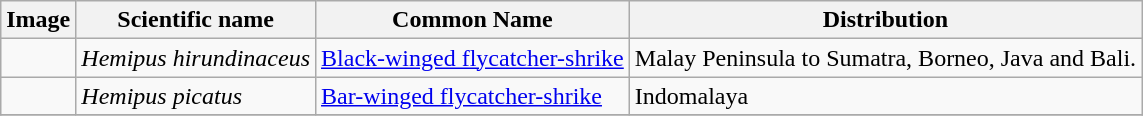<table class="wikitable">
<tr>
<th>Image</th>
<th>Scientific name</th>
<th>Common Name</th>
<th>Distribution</th>
</tr>
<tr>
<td></td>
<td><em>Hemipus hirundinaceus</em></td>
<td><a href='#'>Black-winged flycatcher-shrike</a></td>
<td>Malay Peninsula to Sumatra, Borneo, Java and Bali.</td>
</tr>
<tr>
<td></td>
<td><em>Hemipus picatus</em></td>
<td><a href='#'>Bar-winged flycatcher-shrike</a></td>
<td>Indomalaya</td>
</tr>
<tr>
</tr>
</table>
